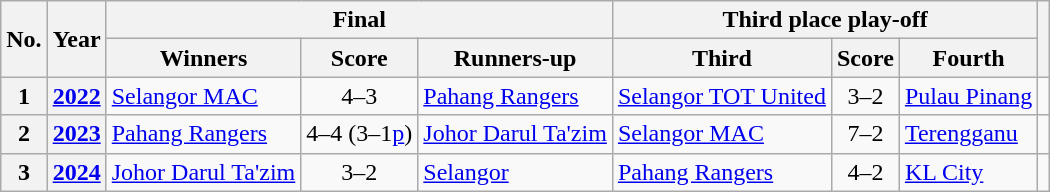<table class="wikitable plainrowheaders sortable" style="text-align:center">
<tr>
<th rowspan="2">No.</th>
<th rowspan="2">Year</th>
<th colspan="3">Final</th>
<th colspan="3">Third place play-off</th>
<th rowspan="2"></th>
</tr>
<tr>
<th>Winners</th>
<th>Score</th>
<th>Runners-up</th>
<th>Third</th>
<th>Score</th>
<th>Fourth</th>
</tr>
<tr>
<th scope="row" style="text-align:center">1</th>
<th scope="row" style="text-align:center"><a href='#'>2022</a></th>
<td align=left><a href='#'>Selangor MAC</a></td>
<td>4–3</td>
<td align=left><a href='#'>Pahang Rangers</a></td>
<td align=left><a href='#'>Selangor TOT United</a></td>
<td>3–2</td>
<td align=left><a href='#'>Pulau Pinang</a></td>
<td></td>
</tr>
<tr>
<th scope="row" style="text-align:center">2</th>
<th scope="row" style="text-align:center"><a href='#'>2023</a></th>
<td align=left><a href='#'>Pahang Rangers</a></td>
<td>4–4 (3–1<a href='#'>p</a>)</td>
<td align=left><a href='#'>Johor Darul Ta'zim</a></td>
<td align=left><a href='#'>Selangor MAC</a></td>
<td>7–2</td>
<td align=left><a href='#'>Terengganu</a></td>
<td></td>
</tr>
<tr>
<th scope="row" style="text-align:center">3</th>
<th scope="row" style="text-align:center"><a href='#'>2024</a></th>
<td align=left><a href='#'>Johor Darul Ta'zim</a></td>
<td>3–2</td>
<td align=left><a href='#'>Selangor</a></td>
<td align=left><a href='#'>Pahang Rangers</a></td>
<td>4–2</td>
<td align=left><a href='#'>KL City</a></td>
<td></td>
</tr>
</table>
